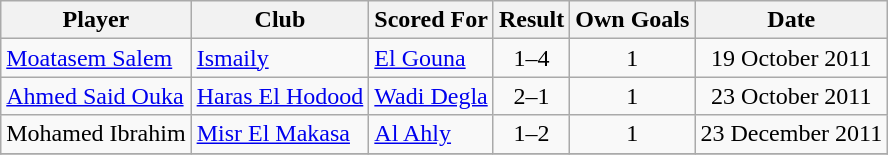<table class="wikitable" style="text-align:center">
<tr>
<th>Player</th>
<th>Club</th>
<th>Scored For</th>
<th>Result</th>
<th>Own Goals</th>
<th>Date</th>
</tr>
<tr>
<td align="left"> <a href='#'>Moatasem Salem</a></td>
<td align="left"><a href='#'>Ismaily</a></td>
<td align="left"><a href='#'>El Gouna</a></td>
<td>1–4</td>
<td>1</td>
<td>19 October 2011</td>
</tr>
<tr>
<td align="left"> <a href='#'>Ahmed Said Ouka</a></td>
<td align="left"><a href='#'>Haras El Hodood</a></td>
<td align="left"><a href='#'>Wadi Degla</a></td>
<td>2–1</td>
<td>1</td>
<td>23 October 2011</td>
</tr>
<tr>
<td align="left"> Mohamed Ibrahim</td>
<td align="left"><a href='#'>Misr El Makasa</a></td>
<td align="left"><a href='#'>Al Ahly</a></td>
<td>1–2</td>
<td>1</td>
<td>23 December 2011</td>
</tr>
<tr>
</tr>
</table>
